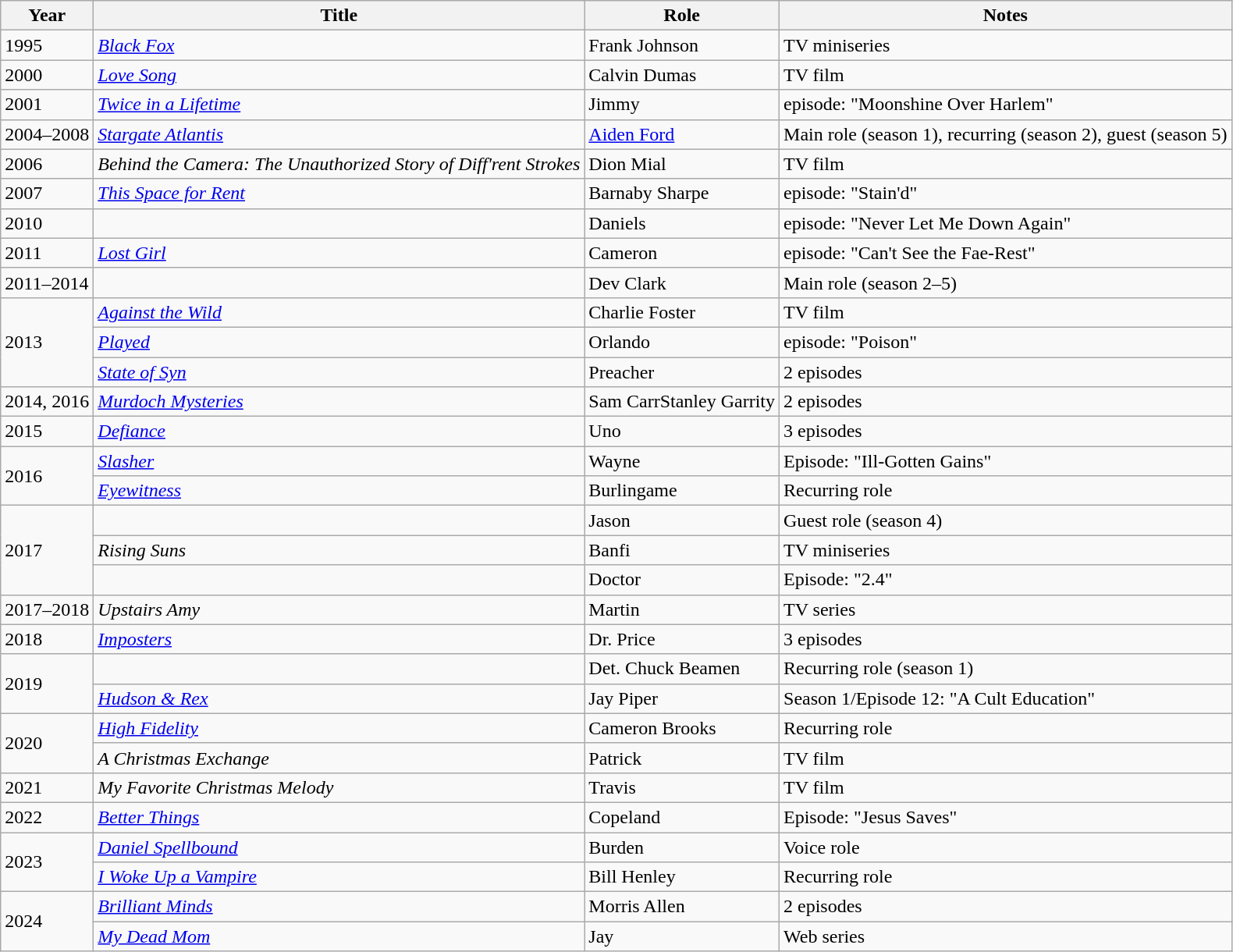<table class="wikitable sortable">
<tr>
<th>Year</th>
<th>Title</th>
<th>Role</th>
<th class="unsortable">Notes</th>
</tr>
<tr>
<td>1995</td>
<td><em><a href='#'>Black Fox</a></em></td>
<td>Frank Johnson</td>
<td>TV miniseries</td>
</tr>
<tr>
<td>2000</td>
<td><em><a href='#'>Love Song</a></em></td>
<td>Calvin Dumas</td>
<td>TV film</td>
</tr>
<tr>
<td>2001</td>
<td><em><a href='#'>Twice in a Lifetime</a></em></td>
<td>Jimmy</td>
<td>episode: "Moonshine Over Harlem"</td>
</tr>
<tr>
<td>2004–2008</td>
<td><em><a href='#'>Stargate Atlantis</a></em></td>
<td><a href='#'>Aiden Ford</a></td>
<td>Main role (season 1), recurring (season 2), guest (season 5)</td>
</tr>
<tr>
<td>2006</td>
<td><em>Behind the Camera: The Unauthorized Story of Diff'rent Strokes</em></td>
<td>Dion Mial</td>
<td>TV film</td>
</tr>
<tr>
<td>2007</td>
<td><em><a href='#'>This Space for Rent</a></em></td>
<td>Barnaby Sharpe</td>
<td>episode: "Stain'd"</td>
</tr>
<tr>
<td>2010</td>
<td><em></em></td>
<td>Daniels</td>
<td>episode: "Never Let Me Down Again"</td>
</tr>
<tr>
<td>2011</td>
<td><em><a href='#'>Lost Girl</a></em></td>
<td>Cameron</td>
<td>episode: "Can't See the Fae-Rest"</td>
</tr>
<tr>
<td>2011–2014</td>
<td><em></em></td>
<td>Dev Clark</td>
<td>Main role (season 2–5)</td>
</tr>
<tr>
<td rowspan="3">2013</td>
<td><em><a href='#'>Against the Wild</a></em></td>
<td>Charlie Foster</td>
<td>TV film</td>
</tr>
<tr>
<td><em><a href='#'>Played</a></em></td>
<td>Orlando</td>
<td>episode: "Poison"</td>
</tr>
<tr>
<td><em><a href='#'>State of Syn</a></em></td>
<td>Preacher</td>
<td>2 episodes</td>
</tr>
<tr>
<td>2014, 2016</td>
<td><em><a href='#'>Murdoch Mysteries</a></em></td>
<td>Sam CarrStanley Garrity</td>
<td>2 episodes</td>
</tr>
<tr>
<td>2015</td>
<td><em><a href='#'>Defiance</a></em></td>
<td>Uno</td>
<td>3 episodes</td>
</tr>
<tr>
<td rowspan="2">2016</td>
<td><em><a href='#'>Slasher</a></em></td>
<td>Wayne</td>
<td>Episode: "Ill-Gotten Gains"</td>
</tr>
<tr>
<td><em><a href='#'>Eyewitness</a></em></td>
<td>Burlingame</td>
<td>Recurring role</td>
</tr>
<tr>
<td rowspan="3">2017</td>
<td><em></em></td>
<td>Jason</td>
<td>Guest role (season 4)</td>
</tr>
<tr>
<td><em>Rising Suns</em></td>
<td>Banfi</td>
<td>TV miniseries</td>
</tr>
<tr>
<td><em></em></td>
<td>Doctor</td>
<td>Episode: "2.4"</td>
</tr>
<tr>
<td>2017–2018</td>
<td><em>Upstairs Amy</em></td>
<td>Martin</td>
<td>TV series</td>
</tr>
<tr>
<td>2018</td>
<td><em><a href='#'>Imposters</a></em></td>
<td>Dr. Price</td>
<td>3 episodes</td>
</tr>
<tr>
<td rowspan="2">2019</td>
<td><em></em></td>
<td>Det. Chuck Beamen</td>
<td>Recurring role (season 1)</td>
</tr>
<tr>
<td><em><a href='#'>Hudson & Rex</a></em></td>
<td>Jay Piper</td>
<td>Season 1/Episode 12: "A Cult Education"</td>
</tr>
<tr>
<td rowspan="2">2020</td>
<td><em><a href='#'>High Fidelity</a></em></td>
<td>Cameron Brooks</td>
<td>Recurring role</td>
</tr>
<tr>
<td data-sort-value="Christmas Exchange, A"><em>A Christmas Exchange</em></td>
<td>Patrick</td>
<td>TV film</td>
</tr>
<tr>
<td>2021</td>
<td><em>My Favorite Christmas Melody</em></td>
<td>Travis</td>
<td>TV film</td>
</tr>
<tr>
<td>2022</td>
<td><em><a href='#'>Better Things</a></em></td>
<td>Copeland</td>
<td>Episode: "Jesus Saves"</td>
</tr>
<tr>
<td rowspan="2">2023</td>
<td><em><a href='#'>Daniel Spellbound</a></em></td>
<td>Burden</td>
<td>Voice role</td>
</tr>
<tr>
<td><em><a href='#'>I Woke Up a Vampire</a></em></td>
<td>Bill Henley</td>
<td>Recurring role</td>
</tr>
<tr>
<td rowspan=2>2024</td>
<td><em><a href='#'>Brilliant Minds</a></em></td>
<td>Morris Allen</td>
<td>2 episodes</td>
</tr>
<tr>
<td><em><a href='#'>My Dead Mom</a></em></td>
<td>Jay</td>
<td>Web series</td>
</tr>
</table>
